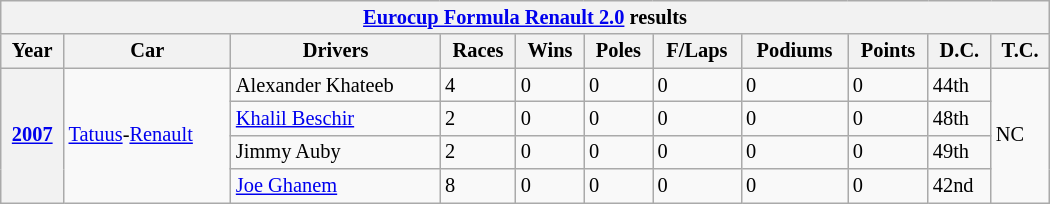<table class="wikitable" style="font-size:85%; width:700px">
<tr>
<th colspan=11><a href='#'>Eurocup Formula Renault 2.0</a> results</th>
</tr>
<tr>
<th>Year</th>
<th>Car</th>
<th>Drivers</th>
<th>Races</th>
<th>Wins</th>
<th>Poles</th>
<th>F/Laps</th>
<th>Podiums</th>
<th>Points</th>
<th>D.C.</th>
<th>T.C.</th>
</tr>
<tr>
<th rowspan=4><a href='#'>2007</a></th>
<td rowspan=4><a href='#'>Tatuus</a>-<a href='#'>Renault</a></td>
<td> Alexander Khateeb</td>
<td>4</td>
<td>0</td>
<td>0</td>
<td>0</td>
<td>0</td>
<td>0</td>
<td>44th</td>
<td rowspan=5>NC</td>
</tr>
<tr>
<td> <a href='#'>Khalil Beschir</a></td>
<td>2</td>
<td>0</td>
<td>0</td>
<td>0</td>
<td>0</td>
<td>0</td>
<td>48th</td>
</tr>
<tr>
<td> Jimmy Auby</td>
<td>2</td>
<td>0</td>
<td>0</td>
<td>0</td>
<td>0</td>
<td>0</td>
<td>49th</td>
</tr>
<tr>
<td> <a href='#'>Joe Ghanem</a></td>
<td>8</td>
<td>0</td>
<td>0</td>
<td>0</td>
<td>0</td>
<td>0</td>
<td>42nd</td>
</tr>
</table>
